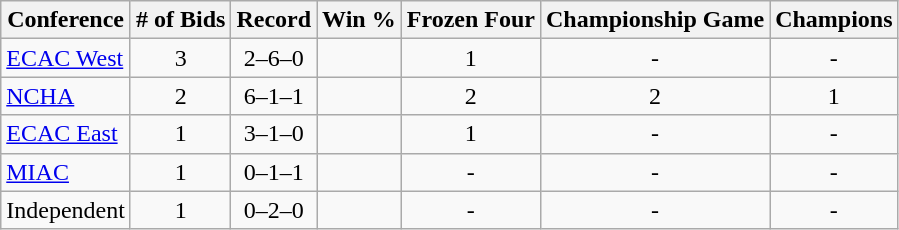<table class="wikitable sortable">
<tr>
<th>Conference</th>
<th># of Bids</th>
<th>Record</th>
<th>Win %</th>
<th>Frozen Four</th>
<th>Championship Game</th>
<th>Champions</th>
</tr>
<tr align="center">
<td align="left"><a href='#'>ECAC West</a></td>
<td>3</td>
<td>2–6–0</td>
<td></td>
<td>1</td>
<td>-</td>
<td>-</td>
</tr>
<tr align="center">
<td align="left"><a href='#'>NCHA</a></td>
<td>2</td>
<td>6–1–1</td>
<td></td>
<td>2</td>
<td>2</td>
<td>1</td>
</tr>
<tr align="center">
<td align="left"><a href='#'>ECAC East</a></td>
<td>1</td>
<td>3–1–0</td>
<td></td>
<td>1</td>
<td>-</td>
<td>-</td>
</tr>
<tr align="center">
<td align="left"><a href='#'>MIAC</a></td>
<td>1</td>
<td>0–1–1</td>
<td></td>
<td>-</td>
<td>-</td>
<td>-</td>
</tr>
<tr align="center">
<td align="left">Independent</td>
<td>1</td>
<td>0–2–0</td>
<td></td>
<td>-</td>
<td>-</td>
<td>-</td>
</tr>
</table>
